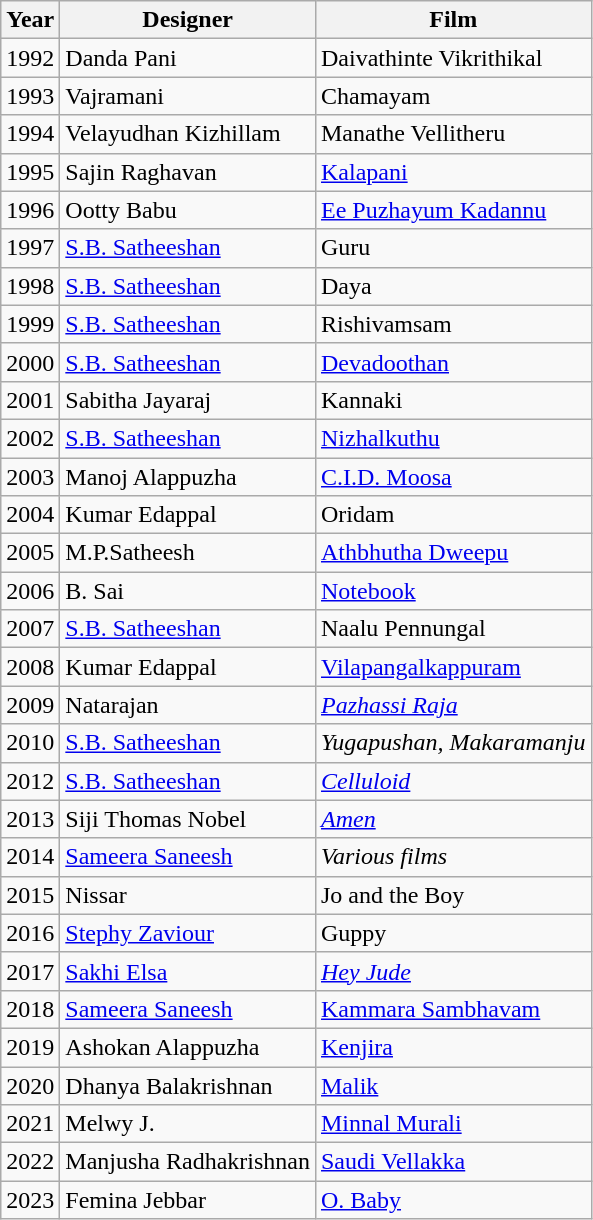<table class="wikitable sortable">
<tr>
<th>Year</th>
<th>Designer</th>
<th>Film</th>
</tr>
<tr>
<td>1992</td>
<td>Danda Pani</td>
<td>Daivathinte Vikrithikal</td>
</tr>
<tr>
<td>1993</td>
<td>Vajramani</td>
<td>Chamayam</td>
</tr>
<tr>
<td>1994</td>
<td>Velayudhan Kizhillam</td>
<td>Manathe Vellitheru</td>
</tr>
<tr>
<td>1995</td>
<td>Sajin Raghavan</td>
<td><a href='#'>Kalapani</a></td>
</tr>
<tr>
<td>1996</td>
<td>Ootty Babu</td>
<td><a href='#'>Ee Puzhayum Kadannu</a></td>
</tr>
<tr>
<td>1997</td>
<td><a href='#'>S.B. Satheeshan</a></td>
<td>Guru</td>
</tr>
<tr>
<td>1998</td>
<td><a href='#'>S.B. Satheeshan</a></td>
<td>Daya</td>
</tr>
<tr>
<td>1999</td>
<td><a href='#'>S.B. Satheeshan</a></td>
<td>Rishivamsam</td>
</tr>
<tr>
<td>2000</td>
<td><a href='#'>S.B. Satheeshan</a></td>
<td><a href='#'>Devadoothan</a></td>
</tr>
<tr>
<td>2001</td>
<td>Sabitha Jayaraj</td>
<td>Kannaki</td>
</tr>
<tr>
<td>2002</td>
<td><a href='#'>S.B. Satheeshan</a></td>
<td><a href='#'>Nizhalkuthu</a></td>
</tr>
<tr>
<td>2003</td>
<td>Manoj Alappuzha</td>
<td><a href='#'>C.I.D. Moosa</a></td>
</tr>
<tr>
<td>2004</td>
<td>Kumar Edappal</td>
<td>Oridam</td>
</tr>
<tr>
<td>2005</td>
<td>M.P.Satheesh</td>
<td><a href='#'>Athbhutha Dweepu</a></td>
</tr>
<tr>
<td>2006</td>
<td>B. Sai</td>
<td><a href='#'>Notebook</a></td>
</tr>
<tr>
<td>2007</td>
<td><a href='#'>S.B. Satheeshan</a></td>
<td>Naalu Pennungal</td>
</tr>
<tr>
<td>2008</td>
<td>Kumar Edappal</td>
<td><a href='#'>Vilapangalkappuram</a></td>
</tr>
<tr>
<td>2009</td>
<td>Natarajan</td>
<td><em><a href='#'>Pazhassi Raja</a></em></td>
</tr>
<tr>
<td>2010</td>
<td><a href='#'>S.B. Satheeshan</a></td>
<td><em>Yugapushan, Makaramanju</em></td>
</tr>
<tr>
<td>2012</td>
<td><a href='#'>S.B. Satheeshan</a></td>
<td><em><a href='#'>Celluloid</a></em></td>
</tr>
<tr>
<td>2013</td>
<td>Siji Thomas Nobel</td>
<td><em><a href='#'>Amen</a></em></td>
</tr>
<tr>
<td>2014</td>
<td><a href='#'>Sameera Saneesh</a></td>
<td><em>Various films</em></td>
</tr>
<tr>
<td>2015</td>
<td>Nissar</td>
<td>Jo and the Boy</td>
</tr>
<tr>
<td>2016</td>
<td><a href='#'>Stephy Zaviour</a></td>
<td>Guppy</td>
</tr>
<tr>
<td>2017</td>
<td><a href='#'>Sakhi Elsa</a></td>
<td><em><a href='#'>Hey Jude</a></em></td>
</tr>
<tr>
<td>2018</td>
<td><a href='#'>Sameera Saneesh</a></td>
<td><a href='#'>Kammara Sambhavam</a></td>
</tr>
<tr>
<td>2019</td>
<td>Ashokan Alappuzha</td>
<td><a href='#'>Kenjira</a></td>
</tr>
<tr>
<td>2020</td>
<td>Dhanya Balakrishnan</td>
<td><a href='#'>Malik</a></td>
</tr>
<tr>
<td>2021</td>
<td>Melwy J.</td>
<td><a href='#'>Minnal Murali</a></td>
</tr>
<tr>
<td>2022</td>
<td>Manjusha Radhakrishnan</td>
<td><a href='#'>Saudi Vellakka</a></td>
</tr>
<tr>
<td>2023</td>
<td>Femina Jebbar</td>
<td><a href='#'>O. Baby</a></td>
</tr>
</table>
